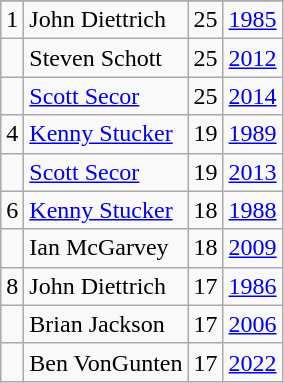<table class="wikitable">
<tr>
</tr>
<tr>
<td>1</td>
<td>John Diettrich</td>
<td>25</td>
<td><a href='#'>1985</a></td>
</tr>
<tr>
<td></td>
<td>Steven Schott</td>
<td>25</td>
<td><a href='#'>2012</a></td>
</tr>
<tr>
<td></td>
<td><a href='#'>Scott Secor</a></td>
<td>25</td>
<td><a href='#'>2014</a></td>
</tr>
<tr>
<td>4</td>
<td><a href='#'>Kenny Stucker</a></td>
<td>19</td>
<td><a href='#'>1989</a></td>
</tr>
<tr>
<td></td>
<td><a href='#'>Scott Secor</a></td>
<td>19</td>
<td><a href='#'>2013</a></td>
</tr>
<tr>
<td>6</td>
<td><a href='#'>Kenny Stucker</a></td>
<td>18</td>
<td><a href='#'>1988</a></td>
</tr>
<tr>
<td></td>
<td>Ian McGarvey</td>
<td>18</td>
<td><a href='#'>2009</a></td>
</tr>
<tr>
<td>8</td>
<td>John Diettrich</td>
<td>17</td>
<td><a href='#'>1986</a></td>
</tr>
<tr>
<td></td>
<td>Brian Jackson</td>
<td>17</td>
<td><a href='#'>2006</a></td>
</tr>
<tr>
<td></td>
<td>Ben VonGunten</td>
<td>17</td>
<td><a href='#'>2022</a></td>
</tr>
</table>
